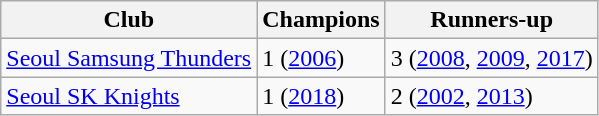<table class="wikitable">
<tr>
<th>Club</th>
<th>Champions</th>
<th>Runners-up</th>
</tr>
<tr>
<td><a href='#'>Seoul Samsung Thunders</a></td>
<td>1 (<a href='#'>2006</a>)</td>
<td>3 (<a href='#'>2008</a>, <a href='#'>2009</a>, <a href='#'>2017</a>)</td>
</tr>
<tr>
<td><a href='#'>Seoul SK Knights</a></td>
<td>1 (<a href='#'>2018</a>)</td>
<td>2 (<a href='#'>2002</a>, <a href='#'>2013</a>)</td>
</tr>
</table>
